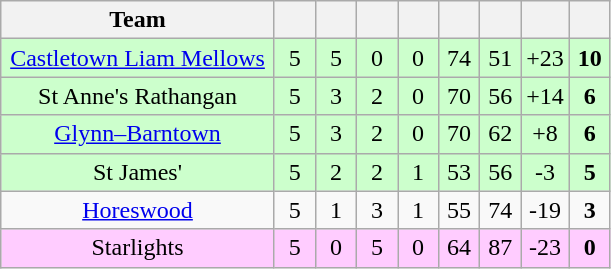<table class="wikitable" style="text-align:center">
<tr>
<th style="width:175px;">Team</th>
<th width="20"></th>
<th width="20"></th>
<th width="20"></th>
<th width="20"></th>
<th width="20"></th>
<th width="20"></th>
<th width="20"></th>
<th width="20"></th>
</tr>
<tr style="background:#cfc;">
<td><a href='#'>Castletown Liam Mellows</a></td>
<td>5</td>
<td>5</td>
<td>0</td>
<td>0</td>
<td>74</td>
<td>51</td>
<td>+23</td>
<td><strong>10</strong></td>
</tr>
<tr style="background:#cfc;">
<td>St Anne's Rathangan</td>
<td>5</td>
<td>3</td>
<td>2</td>
<td>0</td>
<td>70</td>
<td>56</td>
<td>+14</td>
<td><strong>6</strong></td>
</tr>
<tr style="background:#cfc;">
<td><a href='#'>Glynn–Barntown</a></td>
<td>5</td>
<td>3</td>
<td>2</td>
<td>0</td>
<td>70</td>
<td>62</td>
<td>+8</td>
<td><strong>6</strong></td>
</tr>
<tr style="background:#cfc;">
<td>St James'</td>
<td>5</td>
<td>2</td>
<td>2</td>
<td>1</td>
<td>53</td>
<td>56</td>
<td>-3</td>
<td><strong>5</strong></td>
</tr>
<tr>
<td><a href='#'>Horeswood</a></td>
<td>5</td>
<td>1</td>
<td>3</td>
<td>1</td>
<td>55</td>
<td>74</td>
<td>-19</td>
<td><strong>3</strong></td>
</tr>
<tr style="background:#fcf;">
<td>Starlights</td>
<td>5</td>
<td>0</td>
<td>5</td>
<td>0</td>
<td>64</td>
<td>87</td>
<td>-23</td>
<td><strong>0</strong></td>
</tr>
</table>
